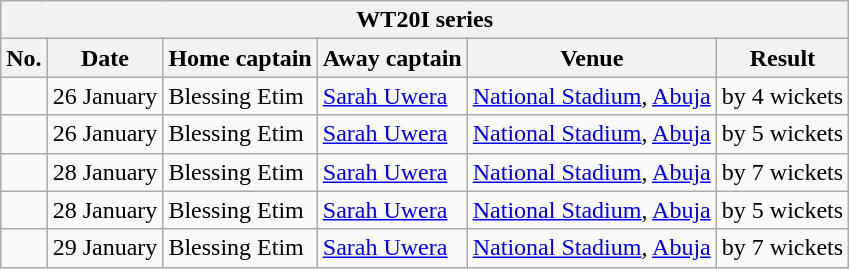<table class="wikitable">
<tr>
<th colspan="8">WT20I series</th>
</tr>
<tr>
<th>No.</th>
<th>Date</th>
<th>Home captain</th>
<th>Away captain</th>
<th>Venue</th>
<th>Result</th>
</tr>
<tr>
<td></td>
<td>26 January</td>
<td>Blessing Etim</td>
<td><a href='#'>Sarah Uwera</a></td>
<td><a href='#'>National Stadium</a>, <a href='#'>Abuja</a></td>
<td> by 4 wickets</td>
</tr>
<tr>
<td></td>
<td>26 January</td>
<td>Blessing Etim</td>
<td><a href='#'>Sarah Uwera</a></td>
<td><a href='#'>National Stadium</a>, <a href='#'>Abuja</a></td>
<td> by 5 wickets</td>
</tr>
<tr>
<td></td>
<td>28 January</td>
<td>Blessing Etim</td>
<td><a href='#'>Sarah Uwera</a></td>
<td><a href='#'>National Stadium</a>, <a href='#'>Abuja</a></td>
<td> by 7 wickets</td>
</tr>
<tr>
<td></td>
<td>28 January</td>
<td>Blessing Etim</td>
<td><a href='#'>Sarah Uwera</a></td>
<td><a href='#'>National Stadium</a>, <a href='#'>Abuja</a></td>
<td> by 5 wickets</td>
</tr>
<tr>
<td></td>
<td>29 January</td>
<td>Blessing Etim</td>
<td><a href='#'>Sarah Uwera</a></td>
<td><a href='#'>National Stadium</a>, <a href='#'>Abuja</a></td>
<td> by 7 wickets</td>
</tr>
</table>
